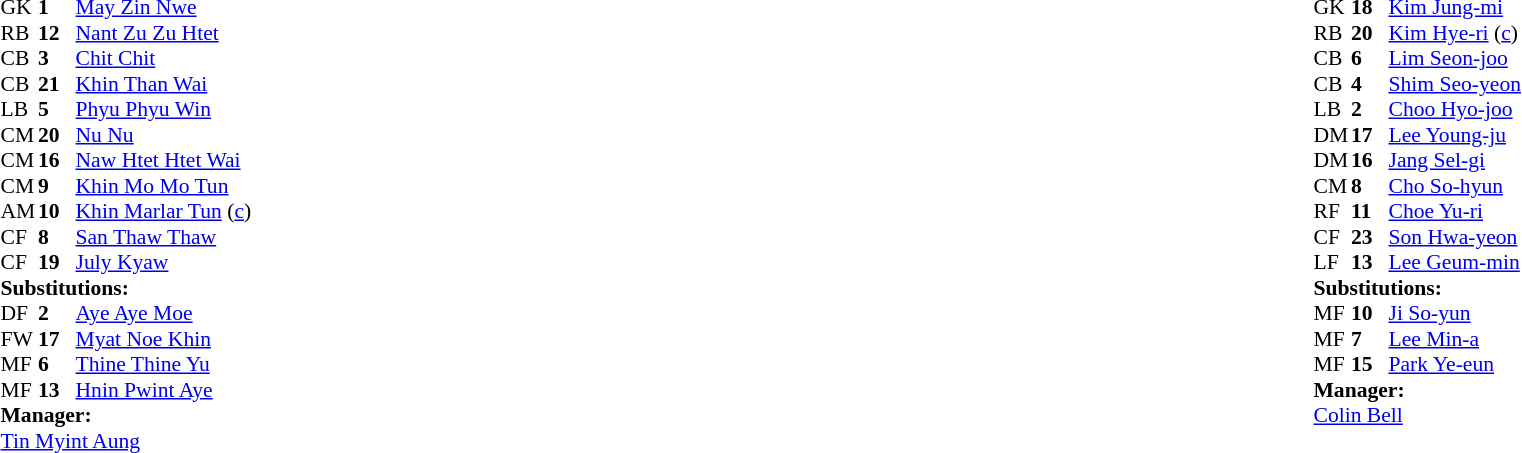<table width="100%">
<tr>
<td valign="top" width="50%"><br><table style="font-size:90%" cellspacing="0" cellpadding="0">
<tr>
<th width=25></th>
<th width=25></th>
</tr>
<tr>
<td>GK</td>
<td><strong>1</strong></td>
<td><a href='#'>May Zin Nwe</a></td>
</tr>
<tr>
<td>RB</td>
<td><strong>12</strong></td>
<td><a href='#'>Nant Zu Zu Htet</a></td>
<td></td>
<td></td>
</tr>
<tr>
<td>CB</td>
<td><strong>3</strong></td>
<td><a href='#'>Chit Chit</a></td>
</tr>
<tr>
<td>CB</td>
<td><strong>21</strong></td>
<td><a href='#'>Khin Than Wai</a></td>
</tr>
<tr>
<td>LB</td>
<td><strong>5</strong></td>
<td><a href='#'>Phyu Phyu Win</a></td>
</tr>
<tr>
<td>CM</td>
<td><strong>20</strong></td>
<td><a href='#'>Nu Nu</a></td>
<td></td>
<td></td>
</tr>
<tr>
<td>CM</td>
<td><strong>16</strong></td>
<td><a href='#'>Naw Htet Htet Wai</a></td>
</tr>
<tr>
<td>CM</td>
<td><strong>9</strong></td>
<td><a href='#'>Khin Mo Mo Tun</a></td>
<td></td>
<td></td>
</tr>
<tr>
<td>AM</td>
<td><strong>10</strong></td>
<td><a href='#'>Khin Marlar Tun</a> (<a href='#'>c</a>)</td>
</tr>
<tr>
<td>CF</td>
<td><strong>8</strong></td>
<td><a href='#'>San Thaw Thaw</a></td>
</tr>
<tr>
<td>CF</td>
<td><strong>19</strong></td>
<td><a href='#'>July Kyaw</a></td>
<td></td>
<td></td>
</tr>
<tr>
<td colspan=3><strong>Substitutions:</strong></td>
</tr>
<tr>
<td>DF</td>
<td><strong>2</strong></td>
<td><a href='#'>Aye Aye Moe</a></td>
<td></td>
<td></td>
</tr>
<tr>
<td>FW</td>
<td><strong>17</strong></td>
<td><a href='#'>Myat Noe Khin</a></td>
<td></td>
<td></td>
</tr>
<tr>
<td>MF</td>
<td><strong>6</strong></td>
<td><a href='#'>Thine Thine Yu</a></td>
<td></td>
<td></td>
</tr>
<tr>
<td>MF</td>
<td><strong>13</strong></td>
<td><a href='#'>Hnin Pwint Aye</a></td>
<td></td>
<td></td>
</tr>
<tr>
<td colspan=3><strong>Manager:</strong></td>
</tr>
<tr>
<td colspan=3><a href='#'>Tin Myint Aung</a></td>
</tr>
</table>
</td>
<td valign="top" width="50%"><br><table style="font-size:90%; margin:auto" cellspacing="0" cellpadding="0">
<tr>
<th width=25></th>
<th width=25></th>
</tr>
<tr>
<td>GK</td>
<td><strong>18</strong></td>
<td><a href='#'>Kim Jung-mi</a></td>
</tr>
<tr>
<td>RB</td>
<td><strong>20</strong></td>
<td><a href='#'>Kim Hye-ri</a> (<a href='#'>c</a>)</td>
</tr>
<tr>
<td>CB</td>
<td><strong>6</strong></td>
<td><a href='#'>Lim Seon-joo</a></td>
</tr>
<tr>
<td>CB</td>
<td><strong>4</strong></td>
<td><a href='#'>Shim Seo-yeon</a></td>
<td></td>
<td></td>
</tr>
<tr>
<td>LB</td>
<td><strong>2</strong></td>
<td><a href='#'>Choo Hyo-joo</a></td>
</tr>
<tr>
<td>DM</td>
<td><strong>17</strong></td>
<td><a href='#'>Lee Young-ju</a></td>
</tr>
<tr>
<td>DM</td>
<td><strong>16</strong></td>
<td><a href='#'>Jang Sel-gi</a></td>
<td></td>
</tr>
<tr>
<td>CM</td>
<td><strong>8</strong></td>
<td><a href='#'>Cho So-hyun</a></td>
</tr>
<tr>
<td>RF</td>
<td><strong>11</strong></td>
<td><a href='#'>Choe Yu-ri</a></td>
<td></td>
<td></td>
</tr>
<tr>
<td>CF</td>
<td><strong>23</strong></td>
<td><a href='#'>Son Hwa-yeon</a></td>
<td></td>
<td></td>
</tr>
<tr>
<td>LF</td>
<td><strong>13</strong></td>
<td><a href='#'>Lee Geum-min</a></td>
</tr>
<tr>
<td colspan=3><strong>Substitutions:</strong></td>
</tr>
<tr>
<td>MF</td>
<td><strong>10</strong></td>
<td><a href='#'>Ji So-yun</a></td>
<td></td>
<td></td>
</tr>
<tr>
<td>MF</td>
<td><strong>7</strong></td>
<td><a href='#'>Lee Min-a</a></td>
<td></td>
<td></td>
</tr>
<tr>
<td>MF</td>
<td><strong>15</strong></td>
<td><a href='#'>Park Ye-eun</a></td>
<td></td>
<td></td>
</tr>
<tr>
<td colspan=3><strong>Manager:</strong></td>
</tr>
<tr>
<td colspan=3> <a href='#'>Colin Bell</a></td>
</tr>
</table>
</td>
</tr>
</table>
